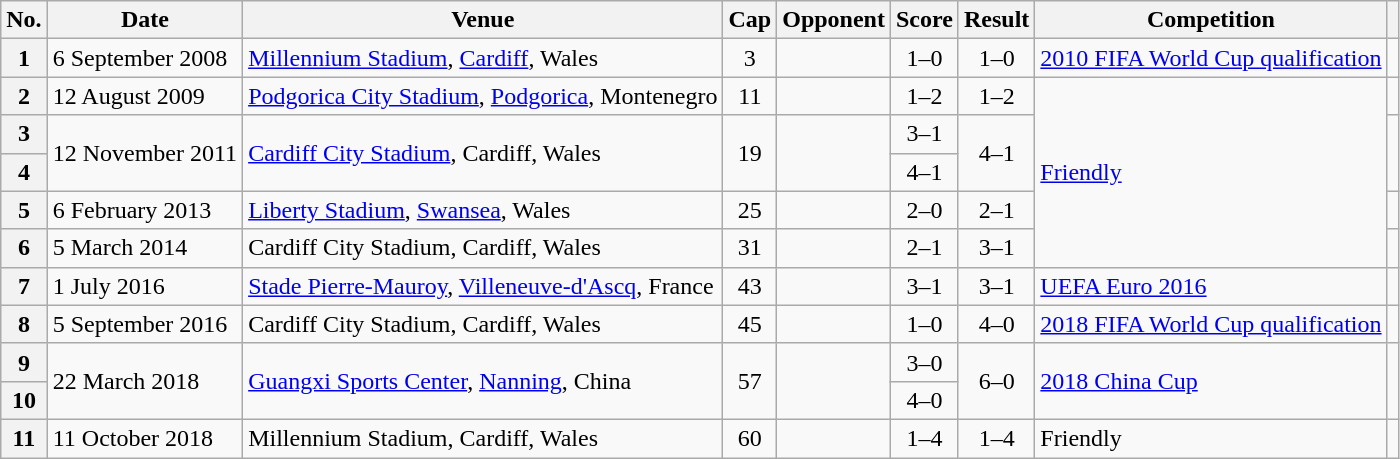<table class="wikitable plainrowheaders sortable">
<tr>
<th scope=col>No.</th>
<th scope=col data-sort-type=date>Date</th>
<th scope=col>Venue</th>
<th scope=col>Cap</th>
<th scope=col>Opponent</th>
<th scope=col>Score</th>
<th scope=col>Result</th>
<th scope=col>Competition</th>
<th scope=col class=unsortable></th>
</tr>
<tr>
<th scope=row>1</th>
<td>6 September 2008</td>
<td><a href='#'>Millennium Stadium</a>, <a href='#'>Cardiff</a>, Wales</td>
<td align=center>3</td>
<td></td>
<td align=center>1–0</td>
<td align=center>1–0</td>
<td><a href='#'>2010 FIFA World Cup qualification</a></td>
<td></td>
</tr>
<tr>
<th scope=row>2</th>
<td>12 August 2009</td>
<td><a href='#'>Podgorica City Stadium</a>, <a href='#'>Podgorica</a>, Montenegro</td>
<td align=center>11</td>
<td></td>
<td align=center>1–2</td>
<td align=center>1–2</td>
<td rowspan=5><a href='#'>Friendly</a></td>
<td></td>
</tr>
<tr>
<th scope=row>3</th>
<td rowspan=2>12 November 2011</td>
<td rowspan=2><a href='#'>Cardiff City Stadium</a>, Cardiff, Wales</td>
<td rowspan=2 align=center>19</td>
<td rowspan=2></td>
<td align=center>3–1</td>
<td rowspan=2 align=center>4–1</td>
<td rowspan=2></td>
</tr>
<tr>
<th scope=row>4</th>
<td align=center>4–1</td>
</tr>
<tr>
<th scope=row>5</th>
<td>6 February 2013</td>
<td><a href='#'>Liberty Stadium</a>, <a href='#'>Swansea</a>, Wales</td>
<td align=center>25</td>
<td></td>
<td align=center>2–0</td>
<td align=center>2–1</td>
<td></td>
</tr>
<tr>
<th scope=row>6</th>
<td>5 March 2014</td>
<td>Cardiff City Stadium, Cardiff, Wales</td>
<td align=center>31</td>
<td></td>
<td align=center>2–1</td>
<td align=center>3–1</td>
<td></td>
</tr>
<tr>
<th scope=row>7</th>
<td>1 July 2016</td>
<td><a href='#'>Stade Pierre-Mauroy</a>, <a href='#'>Villeneuve-d'Ascq</a>, France</td>
<td align=center>43</td>
<td></td>
<td align=center>3–1</td>
<td align=center>3–1</td>
<td><a href='#'>UEFA Euro 2016</a></td>
<td></td>
</tr>
<tr>
<th scope=row>8</th>
<td>5 September 2016</td>
<td>Cardiff City Stadium, Cardiff, Wales</td>
<td align=center>45</td>
<td></td>
<td align=center>1–0</td>
<td align=center>4–0</td>
<td><a href='#'>2018 FIFA World Cup qualification</a></td>
<td></td>
</tr>
<tr>
<th scope=row>9</th>
<td rowspan="2">22 March 2018</td>
<td rowspan="2"><a href='#'>Guangxi Sports Center</a>, <a href='#'>Nanning</a>, China</td>
<td rowspan="2" align=center>57</td>
<td rowspan="2"></td>
<td align=center>3–0</td>
<td rowspan="2"  align=center>6–0</td>
<td rowspan="2"><a href='#'>2018 China Cup</a></td>
<td rowspan="2"></td>
</tr>
<tr>
<th scope=row>10</th>
<td align=center>4–0</td>
</tr>
<tr>
<th scope=row>11</th>
<td>11 October 2018</td>
<td>Millennium Stadium, Cardiff, Wales</td>
<td align=center>60</td>
<td></td>
<td align=center>1–4</td>
<td align=center>1–4</td>
<td>Friendly</td>
<td></td>
</tr>
</table>
